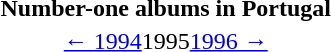<table class="toc" id="toc" summary="Contents">
<tr>
<th>Number-one albums in Portugal</th>
</tr>
<tr>
<td align="center"><a href='#'>← 1994</a>1995<a href='#'>1996 →</a></td>
</tr>
</table>
